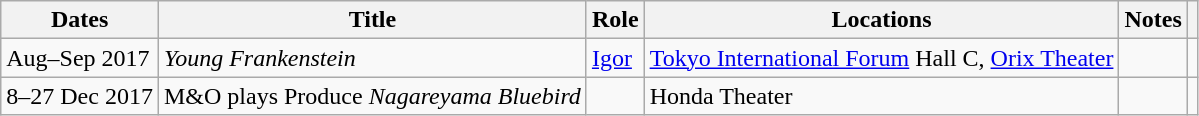<table class="wikitable">
<tr>
<th>Dates</th>
<th>Title</th>
<th>Role</th>
<th>Locations</th>
<th>Notes</th>
<th></th>
</tr>
<tr>
<td>Aug–Sep 2017</td>
<td><em>Young Frankenstein</em></td>
<td><a href='#'>Igor</a></td>
<td><a href='#'>Tokyo International Forum</a> Hall C, <a href='#'>Orix Theater</a></td>
<td></td>
<td></td>
</tr>
<tr>
<td>8–27 Dec 2017</td>
<td>M&O plays Produce <em>Nagareyama Bluebird</em></td>
<td></td>
<td>Honda Theater</td>
<td></td>
<td></td>
</tr>
</table>
